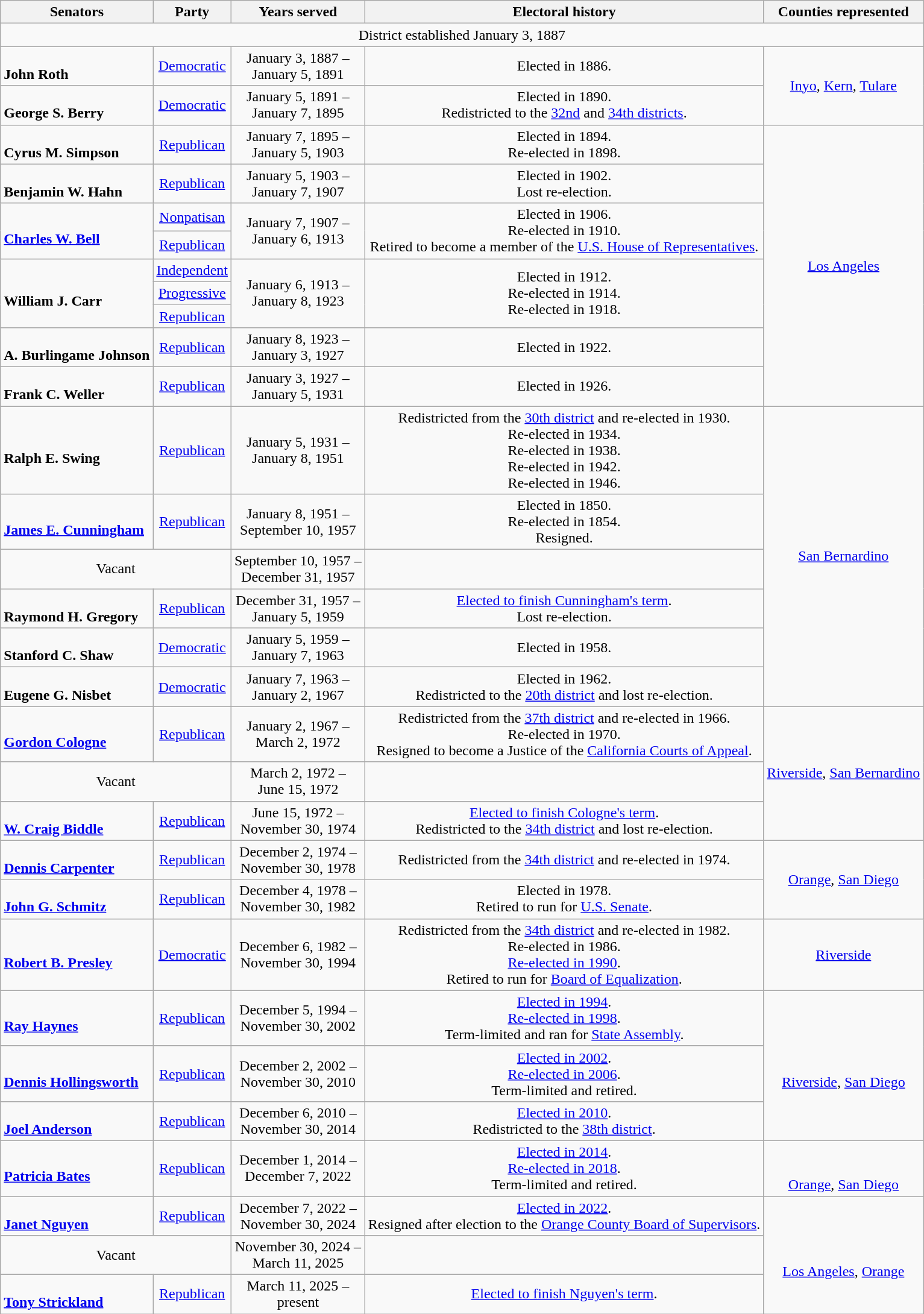<table class=wikitable style="text-align:center">
<tr>
<th>Senators</th>
<th>Party</th>
<th>Years served</th>
<th>Electoral history</th>
<th>Counties represented</th>
</tr>
<tr>
<td colspan=5>District established January 3, 1887</td>
</tr>
<tr>
<td align=left><br><strong>John Roth</strong><br></td>
<td><a href='#'>Democratic</a></td>
<td>January 3, 1887 – <br>January 5, 1891</td>
<td>Elected in 1886. <br> </td>
<td rowspan="2"><a href='#'>Inyo</a>, <a href='#'>Kern</a>, <a href='#'>Tulare</a></td>
</tr>
<tr>
<td align=left><br><strong>George S. Berry</strong><br></td>
<td><a href='#'>Democratic</a></td>
<td>January 5, 1891 – <br>January 7, 1895</td>
<td>Elected in 1890. <br> Redistricted to the <a href='#'>32nd</a> and <a href='#'>34th districts</a>.</td>
</tr>
<tr>
<td align=left><br><strong>Cyrus M. Simpson</strong><br></td>
<td><a href='#'>Republican</a></td>
<td>January 7, 1895 – <br>January 5, 1903</td>
<td>Elected in 1894. <br> Re-elected in 1898. <br> </td>
<td rowspan="9"><a href='#'>Los Angeles</a></td>
</tr>
<tr>
<td align=left><br><strong>Benjamin W. Hahn</strong><br></td>
<td><a href='#'>Republican</a></td>
<td>January 5, 1903 – <br>January 7, 1907</td>
<td>Elected in 1902. <br> Lost re-election.</td>
</tr>
<tr>
<td rowspan=2 align=left><br><strong><a href='#'>Charles W. Bell</a></strong><br></td>
<td><a href='#'>Nonpatisan</a></td>
<td rowspan=2>January 7, 1907 – <br>January 6, 1913</td>
<td rowspan=2>Elected in 1906. <br> Re-elected in 1910. <br> Retired to become a member of the <a href='#'>U.S. House of Representatives</a>.</td>
</tr>
<tr>
<td><a href='#'>Republican</a></td>
</tr>
<tr>
<td rowspan=3 align=left><br><strong>William J. Carr</strong><br></td>
<td><a href='#'>Independent</a></td>
<td rowspan=3>January 6, 1913 – <br>January 8, 1923</td>
<td rowspan=3>Elected in 1912. <br> Re-elected in 1914. <br> Re-elected in 1918. <br> </td>
</tr>
<tr>
<td><a href='#'>Progressive</a></td>
</tr>
<tr>
<td><a href='#'>Republican</a></td>
</tr>
<tr>
<td align=left><br><strong>A. Burlingame Johnson</strong><br></td>
<td><a href='#'>Republican</a></td>
<td>January 8, 1923 – <br>January 3, 1927</td>
<td>Elected in 1922. <br> </td>
</tr>
<tr>
<td align=left><br><strong>Frank C. Weller</strong><br></td>
<td><a href='#'>Republican</a></td>
<td>January 3, 1927 – <br>January 5, 1931</td>
<td>Elected in 1926. <br> </td>
</tr>
<tr>
<td align=left><br><strong>Ralph E. Swing</strong><br></td>
<td><a href='#'>Republican</a></td>
<td>January 5, 1931 – <br>January 8, 1951</td>
<td>Redistricted from the <a href='#'>30th district</a> and re-elected in 1930. <br> Re-elected in 1934. <br> Re-elected in 1938. <br> Re-elected in 1942. <br> Re-elected in 1946. <br> </td>
<td rowspan="6"><a href='#'>San Bernardino</a></td>
</tr>
<tr>
<td align=left><br><strong><a href='#'>James E. Cunningham</a></strong><br></td>
<td><a href='#'>Republican</a></td>
<td>January 8, 1951 – <br>September 10, 1957</td>
<td>Elected in 1850. <br> Re-elected in 1854. <br> Resigned.</td>
</tr>
<tr>
<td colspan="2">Vacant</td>
<td>September 10, 1957 –  <br>December 31, 1957</td>
<td></td>
</tr>
<tr>
<td align=left><br><strong>Raymond H. Gregory</strong><br></td>
<td><a href='#'>Republican</a></td>
<td>December 31, 1957 – <br>January 5, 1959</td>
<td><a href='#'>Elected to finish Cunningham's term</a>. <br> Lost re-election.</td>
</tr>
<tr>
<td align=left><br><strong>Stanford C. Shaw</strong><br></td>
<td><a href='#'>Democratic</a></td>
<td>January 5, 1959 – <br>January 7, 1963</td>
<td>Elected in 1958. <br> </td>
</tr>
<tr>
<td align=left><br><strong>Eugene G. Nisbet</strong><br></td>
<td><a href='#'>Democratic</a></td>
<td>January 7, 1963 – <br>January 2, 1967</td>
<td>Elected in 1962. <br> Redistricted to the <a href='#'>20th district</a> and lost re-election.</td>
</tr>
<tr>
<td align=left><br><strong><a href='#'>Gordon Cologne</a></strong><br></td>
<td><a href='#'>Republican</a></td>
<td>January 2, 1967 – <br>March 2, 1972</td>
<td>Redistricted from the <a href='#'>37th district</a> and re-elected in 1966. <br> Re-elected in 1970. <br> Resigned to become a Justice of the <a href='#'>California Courts of Appeal</a>.</td>
<td rowspan="3"><a href='#'>Riverside</a>, <a href='#'>San Bernardino</a></td>
</tr>
<tr>
<td colspan="2">Vacant</td>
<td>March 2, 1972 –  <br>June 15, 1972</td>
<td></td>
</tr>
<tr>
<td align=left><br><strong><a href='#'>W. Craig Biddle</a></strong><br></td>
<td><a href='#'>Republican</a></td>
<td>June 15, 1972 – <br>November 30, 1974</td>
<td><a href='#'>Elected to finish Cologne's term</a>. <br> Redistricted to the <a href='#'>34th district</a> and lost re-election.</td>
</tr>
<tr>
<td align=left><br><strong><a href='#'>Dennis Carpenter</a></strong><br></td>
<td><a href='#'>Republican</a></td>
<td>December 2, 1974 – <br>November 30, 1978</td>
<td>Redistricted from the <a href='#'>34th district</a> and re-elected in 1974. <br> </td>
<td rowspan="2"><a href='#'>Orange</a>, <a href='#'>San Diego</a></td>
</tr>
<tr>
<td align=left><br><strong><a href='#'>John G. Schmitz</a></strong><br></td>
<td><a href='#'>Republican</a></td>
<td>December 4, 1978 – <br>November 30, 1982</td>
<td>Elected in 1978. <br> Retired to run for <a href='#'>U.S. Senate</a>.</td>
</tr>
<tr>
<td align=left><br><strong><a href='#'>Robert B. Presley</a></strong><br></td>
<td><a href='#'>Democratic</a></td>
<td>December 6, 1982 – <br>November 30, 1994</td>
<td>Redistricted from the <a href='#'>34th district</a> and re-elected in 1982. <br> Re-elected in 1986. <br> <a href='#'>Re-elected in 1990</a>. <br> Retired to run for <a href='#'>Board of Equalization</a>.</td>
<td><a href='#'>Riverside</a></td>
</tr>
<tr>
<td align=left><br><strong><a href='#'>Ray Haynes</a></strong><br></td>
<td><a href='#'>Republican</a></td>
<td>December 5, 1994 – <br>November 30, 2002</td>
<td><a href='#'>Elected in 1994</a>. <br> <a href='#'>Re-elected in 1998</a>. <br> Term-limited and ran for <a href='#'>State Assembly</a>.</td>
<td rowspan="3"><br><br><a href='#'>Riverside</a>, <a href='#'>San Diego</a></td>
</tr>
<tr>
<td align=left><br><strong><a href='#'>Dennis Hollingsworth</a></strong><br></td>
<td><a href='#'>Republican</a></td>
<td>December 2, 2002 – <br>November 30, 2010</td>
<td><a href='#'>Elected in 2002</a>. <br> <a href='#'>Re-elected in 2006</a>. <br> Term-limited and retired.</td>
</tr>
<tr>
<td align=left><br><strong><a href='#'>Joel Anderson</a></strong><br></td>
<td><a href='#'>Republican</a></td>
<td>December 6, 2010 – <br>November 30, 2014</td>
<td><a href='#'>Elected in 2010</a>. <br> Redistricted to the <a href='#'>38th district</a>.</td>
</tr>
<tr>
<td align=left><br><strong><a href='#'>Patricia Bates</a></strong><br></td>
<td><a href='#'>Republican</a></td>
<td>December 1, 2014 – <br> December 7, 2022</td>
<td><a href='#'>Elected in 2014</a>. <br> <a href='#'>Re-elected in 2018</a>. <br> Term-limited and retired.</td>
<td><br><br><a href='#'>Orange</a>, <a href='#'>San Diego</a></td>
</tr>
<tr>
<td align=left> <br> <strong><a href='#'>Janet Nguyen</a></strong><br></td>
<td><a href='#'>Republican</a></td>
<td>December 7, 2022 – <br> November 30, 2024</td>
<td><a href='#'>Elected in 2022</a>. <br> Resigned after election to the <a href='#'>Orange County Board of Supervisors</a>.</td>
<td rowspan="3"><br><br><a href='#'>Los Angeles</a>, <a href='#'>Orange</a></td>
</tr>
<tr>
<td colspan="2">Vacant</td>
<td>November 30, 2024 – <br> March 11, 2025</td>
<td></td>
</tr>
<tr>
<td align=left> <br> <strong><a href='#'>Tony Strickland</a></strong><br></td>
<td><a href='#'>Republican</a></td>
<td>March 11, 2025 – <br> present</td>
<td><a href='#'>Elected to finish Nguyen's term</a>.</td>
</tr>
</table>
